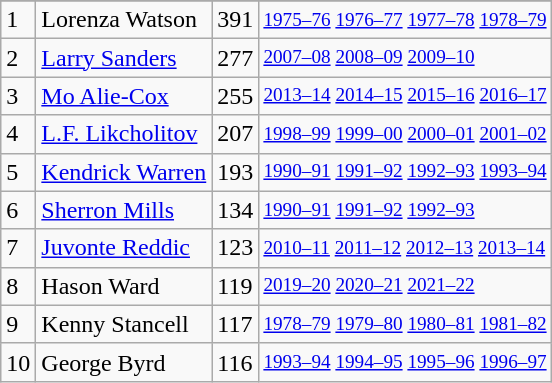<table class="wikitable">
<tr>
</tr>
<tr>
<td>1</td>
<td>Lorenza Watson</td>
<td>391</td>
<td style="font-size:80%;"><a href='#'>1975–76</a> <a href='#'>1976–77</a> <a href='#'>1977–78</a> <a href='#'>1978–79</a></td>
</tr>
<tr>
<td>2</td>
<td><a href='#'>Larry Sanders</a></td>
<td>277</td>
<td style="font-size:80%;"><a href='#'>2007–08</a> <a href='#'>2008–09</a> <a href='#'>2009–10</a></td>
</tr>
<tr>
<td>3</td>
<td><a href='#'>Mo Alie-Cox</a></td>
<td>255</td>
<td style="font-size:80%;"><a href='#'>2013–14</a> <a href='#'>2014–15</a> <a href='#'>2015–16</a> <a href='#'>2016–17</a></td>
</tr>
<tr>
<td>4</td>
<td><a href='#'>L.F. Likcholitov</a></td>
<td>207</td>
<td style="font-size:80%;"><a href='#'>1998–99</a> <a href='#'>1999–00</a> <a href='#'>2000–01</a> <a href='#'>2001–02</a></td>
</tr>
<tr>
<td>5</td>
<td><a href='#'>Kendrick Warren</a></td>
<td>193</td>
<td style="font-size:80%;"><a href='#'>1990–91</a> <a href='#'>1991–92</a> <a href='#'>1992–93</a> <a href='#'>1993–94</a></td>
</tr>
<tr>
<td>6</td>
<td><a href='#'>Sherron Mills</a></td>
<td>134</td>
<td style="font-size:80%;"><a href='#'>1990–91</a> <a href='#'>1991–92</a> <a href='#'>1992–93</a></td>
</tr>
<tr>
<td>7</td>
<td><a href='#'>Juvonte Reddic</a></td>
<td>123</td>
<td style="font-size:80%;"><a href='#'>2010–11</a> <a href='#'>2011–12</a> <a href='#'>2012–13</a> <a href='#'>2013–14</a></td>
</tr>
<tr>
<td>8</td>
<td>Hason Ward</td>
<td>119</td>
<td style="font-size:80%;"><a href='#'>2019–20</a> <a href='#'>2020–21</a> <a href='#'>2021–22</a></td>
</tr>
<tr>
<td>9</td>
<td>Kenny Stancell</td>
<td>117</td>
<td style="font-size:80%;"><a href='#'>1978–79</a> <a href='#'>1979–80</a> <a href='#'>1980–81</a> <a href='#'>1981–82</a></td>
</tr>
<tr>
<td>10</td>
<td>George Byrd</td>
<td>116</td>
<td style="font-size:80%;"><a href='#'>1993–94</a> <a href='#'>1994–95</a> <a href='#'>1995–96</a> <a href='#'>1996–97</a></td>
</tr>
</table>
